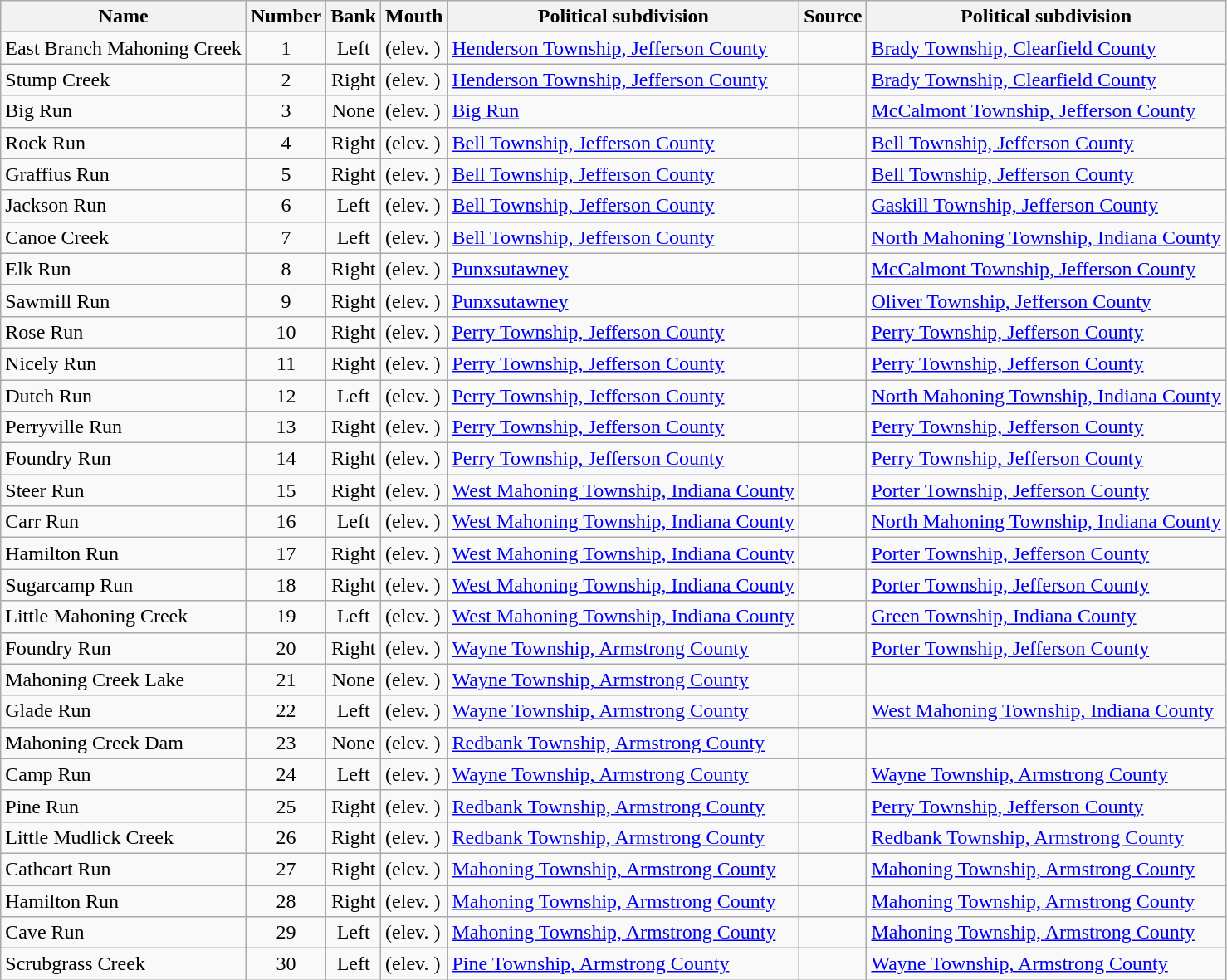<table class="wikitable sortable">
<tr>
<th>Name</th>
<th>Number</th>
<th>Bank</th>
<th>Mouth</th>
<th>Political subdivision</th>
<th>Source</th>
<th>Political subdivision</th>
</tr>
<tr>
<td>East Branch Mahoning Creek</td>
<td style="text-align: center;">1</td>
<td style="text-align: center;">Left</td>
<td> (elev. )</td>
<td><a href='#'>Henderson Township, Jefferson County</a></td>
<td></td>
<td><a href='#'>Brady Township, Clearfield County</a></td>
</tr>
<tr>
<td>Stump Creek</td>
<td style="text-align: center;">2</td>
<td style="text-align: center;">Right</td>
<td> (elev. )</td>
<td><a href='#'>Henderson Township, Jefferson County</a></td>
<td></td>
<td><a href='#'>Brady Township, Clearfield County</a></td>
</tr>
<tr>
<td>Big Run</td>
<td style="text-align: center;">3</td>
<td style="text-align: center;">None</td>
<td> (elev. )</td>
<td><a href='#'>Big Run</a></td>
<td></td>
<td><a href='#'>McCalmont Township, Jefferson County</a></td>
</tr>
<tr>
<td>Rock Run</td>
<td style="text-align: center;">4</td>
<td style="text-align: center;">Right</td>
<td> (elev. )</td>
<td><a href='#'>Bell Township, Jefferson County</a></td>
<td></td>
<td><a href='#'>Bell Township, Jefferson County</a></td>
</tr>
<tr>
<td>Graffius Run</td>
<td style="text-align: center;">5</td>
<td style="text-align: center;">Right</td>
<td> (elev. )</td>
<td><a href='#'>Bell Township, Jefferson County</a></td>
<td></td>
<td><a href='#'>Bell Township, Jefferson County</a></td>
</tr>
<tr>
<td>Jackson Run</td>
<td style="text-align: center;">6</td>
<td style="text-align: center;">Left</td>
<td> (elev. )</td>
<td><a href='#'>Bell Township, Jefferson County</a></td>
<td></td>
<td><a href='#'>Gaskill Township, Jefferson County</a></td>
</tr>
<tr>
<td>Canoe Creek</td>
<td style="text-align: center;">7</td>
<td style="text-align: center;">Left</td>
<td> (elev. )</td>
<td><a href='#'>Bell Township, Jefferson County</a></td>
<td></td>
<td><a href='#'>North Mahoning Township, Indiana County</a></td>
</tr>
<tr>
<td>Elk Run</td>
<td style="text-align: center;">8</td>
<td style="text-align: center;">Right</td>
<td> (elev. )</td>
<td><a href='#'>Punxsutawney</a></td>
<td></td>
<td><a href='#'>McCalmont Township, Jefferson County</a></td>
</tr>
<tr>
<td>Sawmill Run</td>
<td style="text-align: center;">9</td>
<td style="text-align: center;">Right</td>
<td> (elev. )</td>
<td><a href='#'>Punxsutawney</a></td>
<td></td>
<td><a href='#'>Oliver Township, Jefferson County</a></td>
</tr>
<tr>
<td>Rose Run</td>
<td style="text-align: center;">10</td>
<td style="text-align: center;">Right</td>
<td> (elev. )</td>
<td><a href='#'>Perry Township, Jefferson County</a></td>
<td></td>
<td><a href='#'>Perry Township, Jefferson County</a></td>
</tr>
<tr>
<td>Nicely Run</td>
<td style="text-align: center;">11</td>
<td style="text-align: center;">Right</td>
<td> (elev. )</td>
<td><a href='#'>Perry Township, Jefferson County</a></td>
<td></td>
<td><a href='#'>Perry Township, Jefferson County</a></td>
</tr>
<tr>
<td>Dutch Run</td>
<td style="text-align: center;">12</td>
<td style="text-align: center;">Left</td>
<td> (elev. )</td>
<td><a href='#'>Perry Township, Jefferson County</a></td>
<td></td>
<td><a href='#'>North Mahoning Township, Indiana County</a></td>
</tr>
<tr>
<td>Perryville Run</td>
<td style="text-align: center;">13</td>
<td style="text-align: center;">Right</td>
<td> (elev. )</td>
<td><a href='#'>Perry Township, Jefferson County</a></td>
<td></td>
<td><a href='#'>Perry Township, Jefferson County</a></td>
</tr>
<tr>
<td>Foundry Run</td>
<td style="text-align: center;">14</td>
<td style="text-align: center;">Right</td>
<td> (elev. )</td>
<td><a href='#'>Perry Township, Jefferson County</a></td>
<td></td>
<td><a href='#'>Perry Township, Jefferson County</a></td>
</tr>
<tr>
<td>Steer Run</td>
<td style="text-align: center;">15</td>
<td style="text-align: center;">Right</td>
<td> (elev. )</td>
<td><a href='#'>West Mahoning Township, Indiana County</a></td>
<td></td>
<td><a href='#'>Porter Township, Jefferson County</a></td>
</tr>
<tr>
<td>Carr Run</td>
<td style="text-align: center;">16</td>
<td style="text-align: center;">Left</td>
<td> (elev. )</td>
<td><a href='#'>West Mahoning Township, Indiana County</a></td>
<td></td>
<td><a href='#'>North Mahoning Township, Indiana County</a></td>
</tr>
<tr>
<td>Hamilton Run</td>
<td style="text-align: center;">17</td>
<td style="text-align: center;">Right</td>
<td> (elev. )</td>
<td><a href='#'>West Mahoning Township, Indiana County</a></td>
<td></td>
<td><a href='#'>Porter Township, Jefferson County</a></td>
</tr>
<tr>
<td>Sugarcamp Run</td>
<td style="text-align: center;">18</td>
<td style="text-align: center;">Right</td>
<td> (elev. )</td>
<td><a href='#'>West Mahoning Township, Indiana County</a></td>
<td></td>
<td><a href='#'>Porter Township, Jefferson County</a></td>
</tr>
<tr>
<td>Little Mahoning Creek</td>
<td style="text-align: center;">19</td>
<td style="text-align: center;">Left</td>
<td> (elev. )</td>
<td><a href='#'>West Mahoning Township, Indiana County</a></td>
<td></td>
<td><a href='#'>Green Township, Indiana County</a></td>
</tr>
<tr>
<td>Foundry Run</td>
<td style="text-align: center;">20</td>
<td style="text-align: center;">Right</td>
<td> (elev. )</td>
<td><a href='#'>Wayne Township, Armstrong County</a></td>
<td></td>
<td><a href='#'>Porter Township, Jefferson County</a></td>
</tr>
<tr>
<td>Mahoning Creek Lake</td>
<td style="text-align: center;">21</td>
<td style="text-align: center;">None</td>
<td> (elev. )</td>
<td><a href='#'>Wayne Township, Armstrong County</a></td>
<td></td>
<td></td>
</tr>
<tr>
<td>Glade Run</td>
<td style="text-align: center;">22</td>
<td style="text-align: center;">Left</td>
<td> (elev. )</td>
<td><a href='#'>Wayne Township, Armstrong County</a></td>
<td></td>
<td><a href='#'>West Mahoning Township, Indiana County</a></td>
</tr>
<tr>
<td>Mahoning Creek Dam</td>
<td style="text-align: center;">23</td>
<td style="text-align: center;">None</td>
<td> (elev. )</td>
<td><a href='#'>Redbank Township, Armstrong County</a></td>
<td></td>
<td></td>
</tr>
<tr>
<td>Camp Run</td>
<td style="text-align: center;">24</td>
<td style="text-align: center;">Left</td>
<td> (elev. )</td>
<td><a href='#'>Wayne Township, Armstrong County</a></td>
<td></td>
<td><a href='#'>Wayne Township, Armstrong County</a></td>
</tr>
<tr>
<td>Pine Run</td>
<td style="text-align: center;">25</td>
<td style="text-align: center;">Right</td>
<td> (elev. )</td>
<td><a href='#'>Redbank Township, Armstrong County</a></td>
<td></td>
<td><a href='#'>Perry Township, Jefferson County</a></td>
</tr>
<tr>
<td>Little Mudlick Creek</td>
<td style="text-align: center;">26</td>
<td style="text-align: center;">Right</td>
<td> (elev. )</td>
<td><a href='#'>Redbank Township, Armstrong County</a></td>
<td></td>
<td><a href='#'>Redbank Township, Armstrong County</a></td>
</tr>
<tr>
<td>Cathcart Run</td>
<td style="text-align: center;">27</td>
<td style="text-align: center;">Right</td>
<td> (elev. )</td>
<td><a href='#'>Mahoning Township, Armstrong County</a></td>
<td></td>
<td><a href='#'>Mahoning Township, Armstrong County</a></td>
</tr>
<tr>
<td>Hamilton Run</td>
<td style="text-align: center;">28</td>
<td style="text-align: center;">Right</td>
<td> (elev. )</td>
<td><a href='#'>Mahoning Township, Armstrong County</a></td>
<td></td>
<td><a href='#'>Mahoning Township, Armstrong County</a></td>
</tr>
<tr>
<td>Cave Run</td>
<td style="text-align: center;">29</td>
<td style="text-align: center;">Left</td>
<td> (elev. )</td>
<td><a href='#'>Mahoning Township, Armstrong County</a></td>
<td></td>
<td><a href='#'>Mahoning Township, Armstrong County</a></td>
</tr>
<tr>
<td>Scrubgrass Creek</td>
<td style="text-align: center;">30</td>
<td style="text-align: center;">Left</td>
<td> (elev. )</td>
<td><a href='#'>Pine Township, Armstrong County</a></td>
<td></td>
<td><a href='#'>Wayne Township, Armstrong County</a></td>
</tr>
</table>
